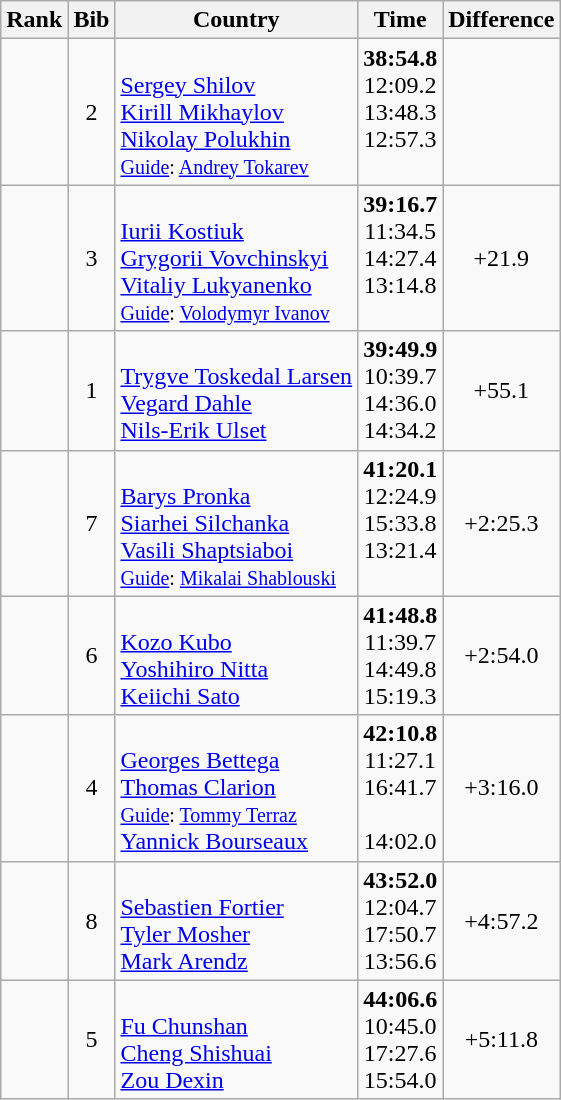<table class="wikitable sortable" style="text-align:center">
<tr>
<th>Rank</th>
<th>Bib</th>
<th>Country</th>
<th>Time</th>
<th>Difference</th>
</tr>
<tr>
<td></td>
<td>2</td>
<td align=left><br><a href='#'>Sergey Shilov</a><br><a href='#'>Kirill Mikhaylov</a><br><a href='#'>Nikolay Polukhin</a><br><small><a href='#'>Guide</a>: <a href='#'>Andrey Tokarev</a></small></td>
<td><strong>38:54.8</strong><br>12:09.2<br>13:48.3<br>12:57.3<br><br></td>
<td></td>
</tr>
<tr>
<td></td>
<td>3</td>
<td align=left><br><a href='#'>Iurii Kostiuk</a><br><a href='#'>Grygorii Vovchinskyi</a><br><a href='#'>Vitaliy Lukyanenko</a><br><small><a href='#'>Guide</a>: <a href='#'>Volodymyr Ivanov</a></small></td>
<td><strong>39:16.7</strong><br>11:34.5<br>14:27.4<br>13:14.8<br><br></td>
<td>+21.9</td>
</tr>
<tr>
<td></td>
<td>1</td>
<td align=left><br><a href='#'>Trygve Toskedal Larsen</a><br><a href='#'>Vegard Dahle</a><br><a href='#'>Nils-Erik Ulset</a></td>
<td><strong>39:49.9</strong><br>10:39.7<br>14:36.0<br>14:34.2</td>
<td>+55.1</td>
</tr>
<tr>
<td></td>
<td>7</td>
<td align=left><br><a href='#'>Barys Pronka</a><br><a href='#'>Siarhei Silchanka</a><br><a href='#'>Vasili Shaptsiaboi</a><br><small><a href='#'>Guide</a>: <a href='#'>Mikalai Shablouski</a></small></td>
<td><strong>41:20.1</strong><br>12:24.9<br>15:33.8<br>13:21.4<br><br></td>
<td>+2:25.3</td>
</tr>
<tr>
<td></td>
<td>6</td>
<td align=left><br><a href='#'>Kozo Kubo</a><br><a href='#'>Yoshihiro Nitta</a><br><a href='#'>Keiichi Sato</a></td>
<td><strong>41:48.8</strong><br>11:39.7<br>14:49.8<br>15:19.3</td>
<td>+2:54.0</td>
</tr>
<tr>
<td></td>
<td>4</td>
<td align=left><br><a href='#'>Georges Bettega</a><br><a href='#'>Thomas Clarion</a><br><small><a href='#'>Guide</a>: <a href='#'>Tommy Terraz</a></small><br><a href='#'>Yannick Bourseaux</a></td>
<td><strong>42:10.8</strong><br>11:27.1<br>16:41.7<br><br>14:02.0</td>
<td>+3:16.0</td>
</tr>
<tr>
<td></td>
<td>8</td>
<td align=left><br><a href='#'>Sebastien Fortier</a><br><a href='#'>Tyler Mosher</a><br><a href='#'>Mark Arendz</a></td>
<td><strong>43:52.0</strong><br>12:04.7<br>17:50.7<br>13:56.6</td>
<td>+4:57.2</td>
</tr>
<tr>
<td></td>
<td>5</td>
<td align=left><br><a href='#'>Fu Chunshan</a><br><a href='#'>Cheng Shishuai</a><br><a href='#'>Zou Dexin</a></td>
<td><strong>44:06.6</strong><br>10:45.0<br>17:27.6<br>15:54.0</td>
<td>+5:11.8</td>
</tr>
</table>
